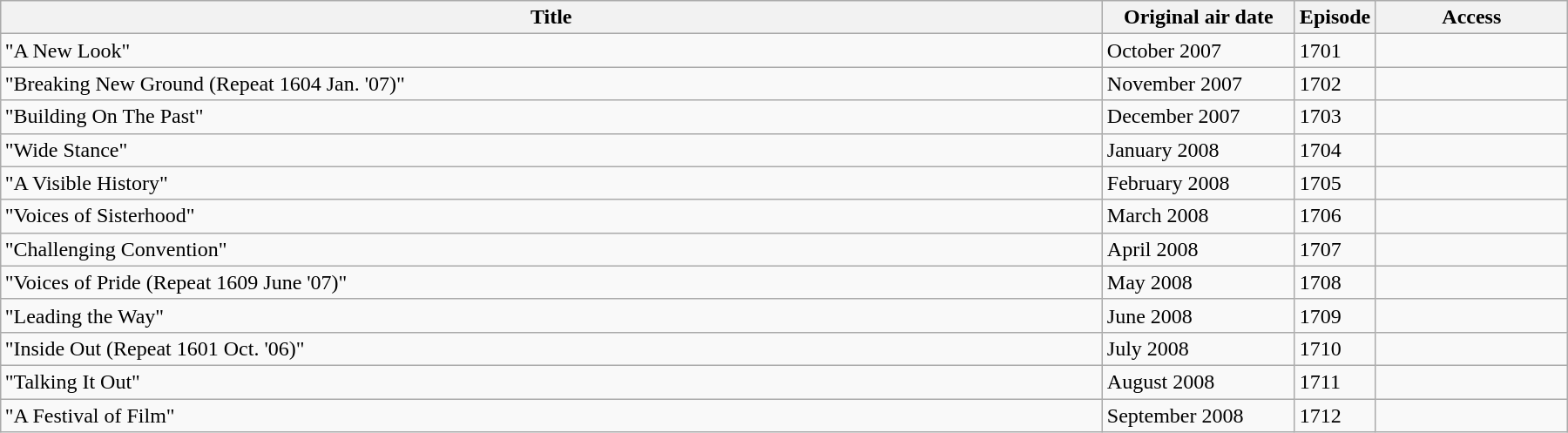<table class="wikitable" style="text-align=center; width:95%; margin:auto;">
<tr>
<th>Title</th>
<th width="140">Original air date</th>
<th width="40">Episode</th>
<th width="140">Access</th>
</tr>
<tr>
<td>"A New Look"</td>
<td>October 2007</td>
<td>1701</td>
<td></td>
</tr>
<tr>
<td>"Breaking New Ground (Repeat 1604 Jan. '07)"</td>
<td>November 2007</td>
<td>1702</td>
<td></td>
</tr>
<tr>
<td>"Building On The Past"</td>
<td>December 2007</td>
<td>1703</td>
<td></td>
</tr>
<tr>
<td>"Wide Stance"</td>
<td>January 2008</td>
<td>1704</td>
<td></td>
</tr>
<tr>
<td>"A Visible History"</td>
<td>February 2008</td>
<td>1705</td>
<td></td>
</tr>
<tr>
<td>"Voices of Sisterhood"</td>
<td>March 2008</td>
<td>1706</td>
<td></td>
</tr>
<tr>
<td>"Challenging Convention"</td>
<td>April 2008</td>
<td>1707</td>
<td></td>
</tr>
<tr>
<td>"Voices of Pride (Repeat 1609 June '07)"</td>
<td>May 2008</td>
<td>1708</td>
<td></td>
</tr>
<tr>
<td>"Leading the Way"</td>
<td>June 2008</td>
<td>1709</td>
<td></td>
</tr>
<tr>
<td>"Inside Out (Repeat 1601 Oct. '06)"</td>
<td>July 2008</td>
<td>1710</td>
<td></td>
</tr>
<tr>
<td>"Talking It Out"</td>
<td>August 2008</td>
<td>1711</td>
<td></td>
</tr>
<tr>
<td>"A Festival of Film"</td>
<td>September 2008</td>
<td>1712</td>
<td></td>
</tr>
</table>
